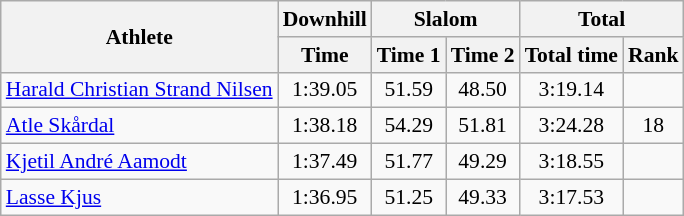<table class="wikitable" style="font-size:90%">
<tr>
<th rowspan="2">Athlete</th>
<th>Downhill</th>
<th colspan="2">Slalom</th>
<th colspan="2">Total</th>
</tr>
<tr>
<th>Time</th>
<th>Time 1</th>
<th>Time 2</th>
<th>Total time</th>
<th>Rank</th>
</tr>
<tr>
<td><a href='#'>Harald Christian Strand Nilsen</a></td>
<td align="center">1:39.05</td>
<td align="center">51.59</td>
<td align="center">48.50</td>
<td align="center">3:19.14</td>
<td align="center"></td>
</tr>
<tr>
<td><a href='#'>Atle Skårdal</a></td>
<td align="center">1:38.18</td>
<td align="center">54.29</td>
<td align="center">51.81</td>
<td align="center">3:24.28</td>
<td align="center">18</td>
</tr>
<tr>
<td><a href='#'>Kjetil André Aamodt</a></td>
<td align="center">1:37.49</td>
<td align="center">51.77</td>
<td align="center">49.29</td>
<td align="center">3:18.55</td>
<td align="center"></td>
</tr>
<tr>
<td><a href='#'>Lasse Kjus</a></td>
<td align="center">1:36.95</td>
<td align="center">51.25</td>
<td align="center">49.33</td>
<td align="center">3:17.53</td>
<td align="center"></td>
</tr>
</table>
